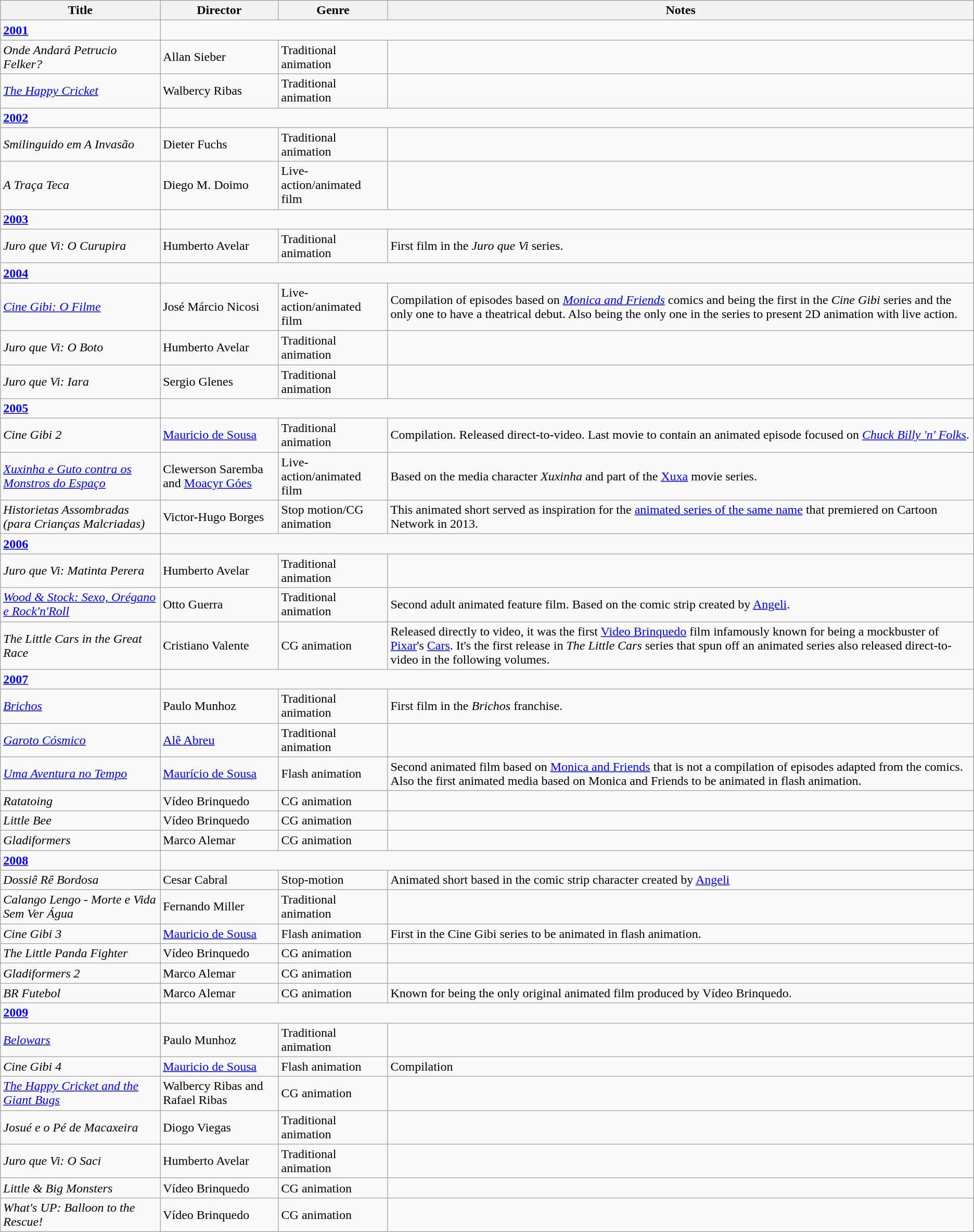<table class="wikitable">
<tr>
<th>Title</th>
<th>Director</th>
<th>Genre</th>
<th>Notes</th>
</tr>
<tr>
<td><strong><a href='#'>2001</a></strong></td>
</tr>
<tr>
<td><em>Onde Andará Petrucio Felker?</em></td>
<td>Allan Sieber</td>
<td>Traditional animation</td>
<td></td>
</tr>
<tr>
<td><em><a href='#'>The Happy Cricket</a></em></td>
<td>Walbercy Ribas</td>
<td>Traditional animation</td>
<td></td>
</tr>
<tr>
<td><strong><a href='#'>2002</a></strong></td>
</tr>
<tr>
<td><em>Smilinguido em A Invasão</em></td>
<td>Dieter Fuchs</td>
<td>Traditional animation</td>
<td></td>
</tr>
<tr>
<td><em>A Traça Teca</em></td>
<td>Diego M. Doimo</td>
<td>Live-action/animated film</td>
<td></td>
</tr>
<tr>
<td><strong><a href='#'>2003</a></strong></td>
</tr>
<tr>
<td><em>Juro que Vi: O Curupira</em></td>
<td>Humberto Avelar</td>
<td>Traditional animation</td>
<td>First film in the <em>Juro que Vi</em> series.</td>
</tr>
<tr>
<td><strong><a href='#'>2004</a></strong></td>
</tr>
<tr>
<td><em><a href='#'>Cine Gibi: O Filme</a></em></td>
<td>José Márcio Nicosi</td>
<td>Live-action/animated film</td>
<td>Compilation of episodes based on <em><a href='#'>Monica and Friends</a></em> comics and being the first in the <em>Cine Gibi</em> series and the only one to have a theatrical debut. Also being the only one in the series to present 2D animation with live action.</td>
</tr>
<tr>
<td><em>Juro que Vi: O Boto</em></td>
<td>Humberto Avelar</td>
<td>Traditional animation</td>
<td></td>
</tr>
<tr>
<td><em>Juro que Vi: Iara</em></td>
<td>Sergio Glenes</td>
<td>Traditional animation</td>
<td></td>
</tr>
<tr>
<td><strong><a href='#'>2005</a></strong></td>
</tr>
<tr>
<td><em>Cine Gibi 2</em></td>
<td><a href='#'>Mauricio de Sousa</a></td>
<td>Traditional animation</td>
<td>Compilation. Released direct-to-video. Last movie to contain an animated episode focused on <em><a href='#'>Chuck Billy 'n' Folks</a></em>.</td>
</tr>
<tr>
<td><em><a href='#'>Xuxinha e Guto contra os Monstros do Espaço</a></em></td>
<td>Clewerson Saremba and <a href='#'>Moacyr Góes</a></td>
<td>Live-action/animated film</td>
<td>Based on the media character <em>Xuxinha</em> and part of the <a href='#'>Xuxa</a> movie series.</td>
</tr>
<tr>
<td><em>Historietas Assombradas (para Crianças Malcriadas)</em></td>
<td>Victor-Hugo Borges</td>
<td>Stop motion/CG animation</td>
<td>This animated short served as inspiration for the <a href='#'>animated series of the same name</a> that premiered on Cartoon Network in 2013.</td>
</tr>
<tr>
<td><strong><a href='#'>2006</a></strong></td>
</tr>
<tr>
<td><em>Juro que Vi: Matinta Perera</em></td>
<td>Humberto Avelar</td>
<td>Traditional animation</td>
<td></td>
</tr>
<tr>
<td><em><a href='#'>Wood & Stock: Sexo, Orégano e Rock'n'Roll</a></em></td>
<td>Otto Guerra</td>
<td>Traditional animation</td>
<td>Second adult animated feature film. Based on the comic strip created by <a href='#'>Angeli</a>.</td>
</tr>
<tr>
<td><em>The Little Cars in the Great Race</em></td>
<td>Cristiano Valente</td>
<td>CG animation</td>
<td>Released directly to video, it was the first <a href='#'>Video Brinquedo</a> film infamously known for being a mockbuster of <a href='#'>Pixar</a>'s <a href='#'>Cars</a>. It's the first release in <em>The Little Cars</em> series that spun off an animated series also released direct-to-video in the following volumes.</td>
</tr>
<tr>
<td><strong><a href='#'>2007</a></strong></td>
</tr>
<tr>
<td><em><a href='#'>Brichos</a></em></td>
<td>Paulo Munhoz</td>
<td>Traditional animation</td>
<td>First film in the <em>Brichos</em> franchise.</td>
</tr>
<tr>
<td><em><a href='#'>Garoto Cósmico</a></em></td>
<td><a href='#'>Alê Abreu</a></td>
<td>Traditional animation</td>
<td></td>
</tr>
<tr>
<td><em><a href='#'>Uma Aventura no Tempo</a></em></td>
<td><a href='#'>Maurício de Sousa</a></td>
<td>Flash animation</td>
<td>Second animated film based on <a href='#'>Monica and Friends</a> that is not a compilation of episodes adapted from the comics. Also the first animated media based on Monica and Friends to be animated in flash animation.</td>
</tr>
<tr>
<td><em>Ratatoing</em></td>
<td>Vídeo Brinquedo</td>
<td>CG animation</td>
<td></td>
</tr>
<tr>
<td><em>Little Bee</em></td>
<td>Vídeo Brinquedo</td>
<td>CG animation</td>
<td></td>
</tr>
<tr>
<td><em>Gladiformers</em></td>
<td>Marco Alemar</td>
<td>CG animation</td>
<td></td>
</tr>
<tr>
<td><strong><a href='#'>2008</a></strong></td>
</tr>
<tr>
<td><em>Dossiê Rê Bordosa</em></td>
<td>Cesar Cabral</td>
<td>Stop-motion</td>
<td>Animated short based in the comic strip character created by <a href='#'>Angeli</a></td>
</tr>
<tr>
<td><em>Calango Lengo - Morte e Vida Sem Ver Água</em></td>
<td>Fernando Miller</td>
<td>Traditional animation</td>
<td></td>
</tr>
<tr>
<td><em>Cine Gibi 3</em></td>
<td><a href='#'>Mauricio de Sousa</a></td>
<td>Flash animation</td>
<td>First in the Cine Gibi series to be animated in flash animation.</td>
</tr>
<tr>
<td><em>The Little Panda Fighter</em></td>
<td>Vídeo Brinquedo</td>
<td>CG animation</td>
<td></td>
</tr>
<tr>
<td><em>Gladiformers 2</em></td>
<td>Marco Alemar</td>
<td>CG animation</td>
<td></td>
</tr>
<tr>
<td><em>BR Futebol</em></td>
<td>Marco Alemar</td>
<td>CG animation</td>
<td>Known for being the only original animated film produced by Vídeo Brinquedo.</td>
</tr>
<tr>
<td><strong><a href='#'>2009</a></strong></td>
</tr>
<tr>
<td><em><a href='#'>Belowars</a></em></td>
<td>Paulo Munhoz</td>
<td>Traditional animation</td>
<td></td>
</tr>
<tr>
<td><em>Cine Gibi 4</em></td>
<td><a href='#'>Mauricio de Sousa</a></td>
<td>Flash animation</td>
<td>Compilation</td>
</tr>
<tr>
<td><em><a href='#'>The Happy Cricket and the Giant Bugs</a></em></td>
<td>Walbercy Ribas and Rafael Ribas</td>
<td>CG animation</td>
<td></td>
</tr>
<tr>
<td><em>Josué e o Pé de Macaxeira</em></td>
<td>Diogo Viegas</td>
<td>Traditional animation</td>
<td></td>
</tr>
<tr>
<td><em>Juro que Vi: O Saci</em></td>
<td>Humberto Avelar</td>
<td>Traditional animation</td>
<td></td>
</tr>
<tr>
<td><em> Little & Big Monsters</em></td>
<td>Vídeo Brinquedo</td>
<td>CG animation</td>
<td></td>
</tr>
<tr>
<td><em>What's UP: Balloon to the Rescue!</em></td>
<td>Vídeo Brinquedo</td>
<td>CG animation</td>
<td></td>
</tr>
</table>
